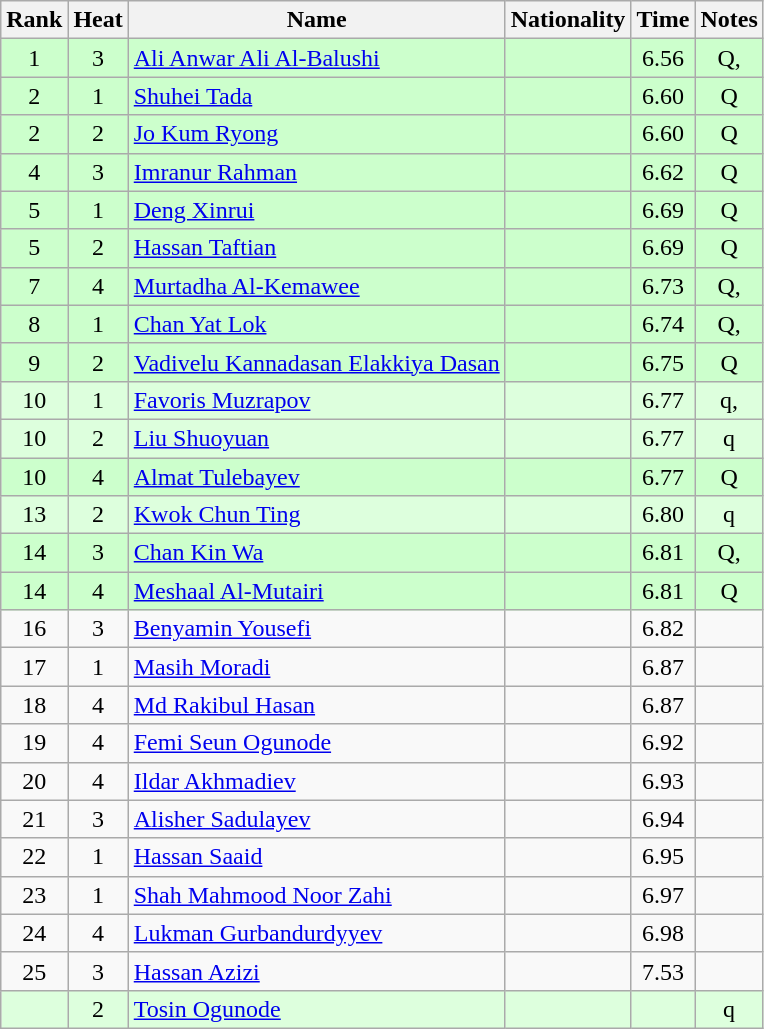<table class="wikitable sortable" style="text-align:center">
<tr>
<th>Rank</th>
<th>Heat</th>
<th>Name</th>
<th>Nationality</th>
<th>Time</th>
<th>Notes</th>
</tr>
<tr bgcolor=ccffcc>
<td>1</td>
<td>3</td>
<td align=left><a href='#'>Ali Anwar Ali Al-Balushi</a></td>
<td align=left></td>
<td>6.56</td>
<td>Q, </td>
</tr>
<tr bgcolor=ccffcc>
<td>2</td>
<td>1</td>
<td align=left><a href='#'>Shuhei Tada</a></td>
<td align=left></td>
<td>6.60</td>
<td>Q</td>
</tr>
<tr bgcolor=ccffcc>
<td>2</td>
<td>2</td>
<td align=left><a href='#'>Jo Kum Ryong</a></td>
<td align=left></td>
<td>6.60</td>
<td>Q</td>
</tr>
<tr bgcolor=ccffcc>
<td>4</td>
<td>3</td>
<td align=left><a href='#'>Imranur Rahman</a></td>
<td align=left></td>
<td>6.62</td>
<td>Q</td>
</tr>
<tr bgcolor=ccffcc>
<td>5</td>
<td>1</td>
<td align=left><a href='#'>Deng Xinrui</a></td>
<td align=left></td>
<td>6.69</td>
<td>Q</td>
</tr>
<tr bgcolor=ccffcc>
<td>5</td>
<td>2</td>
<td align=left><a href='#'>Hassan Taftian</a></td>
<td align=left></td>
<td>6.69</td>
<td>Q</td>
</tr>
<tr bgcolor=ccffcc>
<td>7</td>
<td>4</td>
<td align=left><a href='#'>Murtadha Al-Kemawee</a></td>
<td align=left></td>
<td>6.73</td>
<td>Q, </td>
</tr>
<tr bgcolor=ccffcc>
<td>8</td>
<td>1</td>
<td align=left><a href='#'>Chan Yat Lok</a></td>
<td align=left></td>
<td>6.74</td>
<td>Q, </td>
</tr>
<tr bgcolor=ccffcc>
<td>9</td>
<td>2</td>
<td align=left><a href='#'>Vadivelu Kannadasan Elakkiya Dasan</a></td>
<td align=left></td>
<td>6.75</td>
<td>Q</td>
</tr>
<tr bgcolor=ddffdd>
<td>10</td>
<td>1</td>
<td align=left><a href='#'>Favoris Muzrapov</a></td>
<td align=left></td>
<td>6.77</td>
<td>q, </td>
</tr>
<tr bgcolor=ddffdd>
<td>10</td>
<td>2</td>
<td align=left><a href='#'>Liu Shuoyuan</a></td>
<td align=left></td>
<td>6.77</td>
<td>q</td>
</tr>
<tr bgcolor=ccffcc>
<td>10</td>
<td>4</td>
<td align=left><a href='#'>Almat Tulebayev</a></td>
<td align=left></td>
<td>6.77</td>
<td>Q</td>
</tr>
<tr bgcolor=ddffdd>
<td>13</td>
<td>2</td>
<td align=left><a href='#'>Kwok Chun Ting</a></td>
<td align=left></td>
<td>6.80</td>
<td>q</td>
</tr>
<tr bgcolor=ccffcc>
<td>14</td>
<td>3</td>
<td align=left><a href='#'>Chan Kin Wa</a></td>
<td align=left></td>
<td>6.81</td>
<td>Q, </td>
</tr>
<tr bgcolor=ccffcc>
<td>14</td>
<td>4</td>
<td align=left><a href='#'>Meshaal Al-Mutairi</a></td>
<td align=left></td>
<td>6.81</td>
<td>Q</td>
</tr>
<tr>
<td>16</td>
<td>3</td>
<td align=left><a href='#'>Benyamin Yousefi</a></td>
<td align=left></td>
<td>6.82</td>
<td></td>
</tr>
<tr>
<td>17</td>
<td>1</td>
<td align=left><a href='#'>Masih Moradi</a></td>
<td align=left></td>
<td>6.87</td>
<td></td>
</tr>
<tr>
<td>18</td>
<td>4</td>
<td align=left><a href='#'>Md Rakibul Hasan</a></td>
<td align=left></td>
<td>6.87</td>
<td></td>
</tr>
<tr>
<td>19</td>
<td>4</td>
<td align=left><a href='#'>Femi Seun Ogunode</a></td>
<td align=left></td>
<td>6.92</td>
<td></td>
</tr>
<tr>
<td>20</td>
<td>4</td>
<td align=left><a href='#'>Ildar Akhmadiev</a></td>
<td align=left></td>
<td>6.93</td>
<td></td>
</tr>
<tr>
<td>21</td>
<td>3</td>
<td align=left><a href='#'>Alisher Sadulayev</a></td>
<td align=left></td>
<td>6.94</td>
<td></td>
</tr>
<tr>
<td>22</td>
<td>1</td>
<td align=left><a href='#'>Hassan Saaid</a></td>
<td align=left></td>
<td>6.95</td>
<td></td>
</tr>
<tr>
<td>23</td>
<td>1</td>
<td align=left><a href='#'>Shah Mahmood Noor Zahi</a></td>
<td align=left></td>
<td>6.97</td>
<td></td>
</tr>
<tr>
<td>24</td>
<td>4</td>
<td align=left><a href='#'>Lukman Gurbandurdyyev</a></td>
<td align=left></td>
<td>6.98</td>
<td></td>
</tr>
<tr>
<td>25</td>
<td>3</td>
<td align=left><a href='#'>Hassan Azizi</a></td>
<td align=left></td>
<td>7.53</td>
<td></td>
</tr>
<tr bgcolor=ddffdd>
<td></td>
<td>2</td>
<td align=left><a href='#'>Tosin Ogunode</a></td>
<td align=left></td>
<td></td>
<td>q</td>
</tr>
</table>
